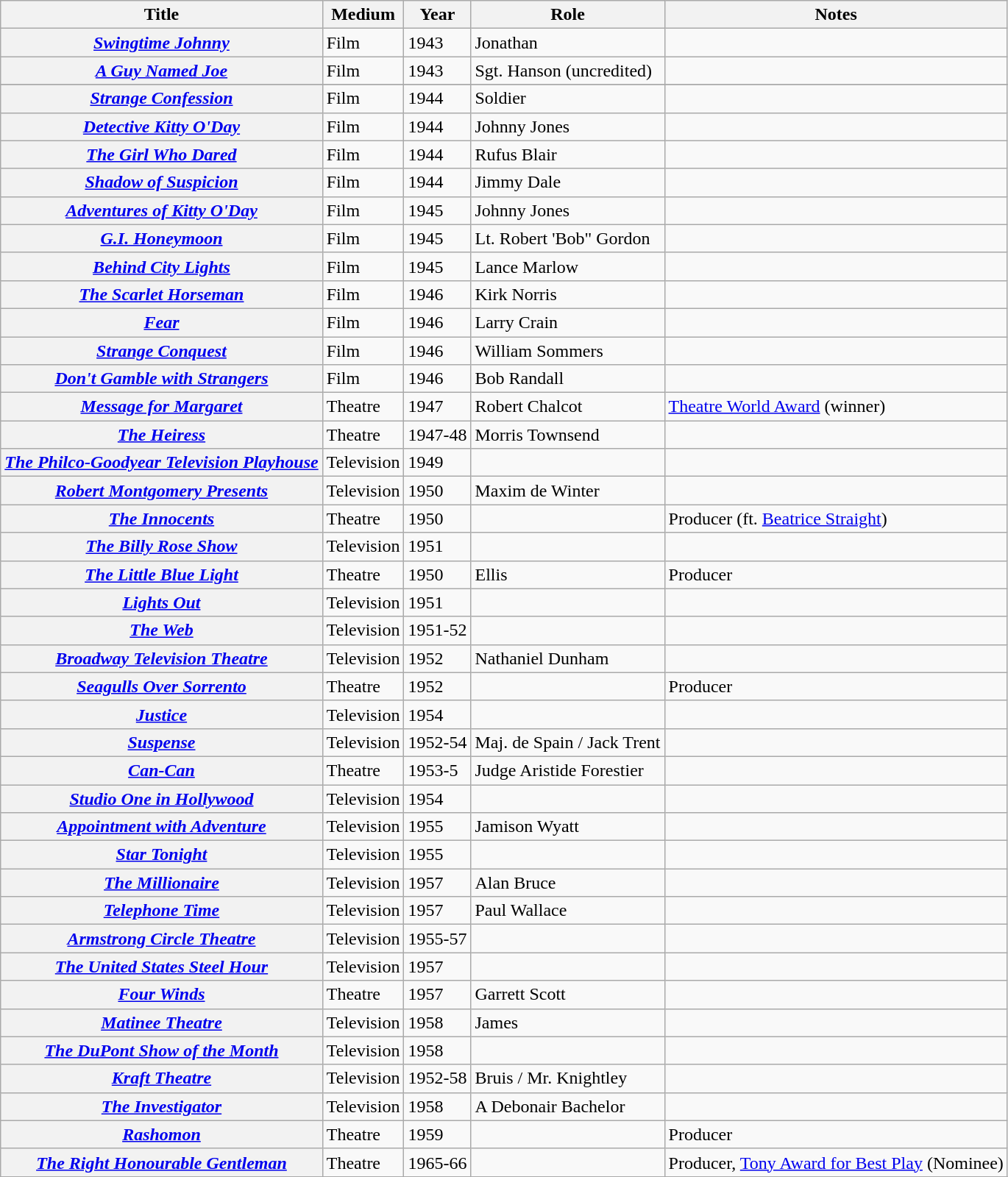<table class="wikitable sortable plainrowheaders">
<tr>
<th scope="col">Title</th>
<th scope="col">Medium</th>
<th scope="col">Year</th>
<th scope="col">Role</th>
<th scope="col" class="unsortable">Notes</th>
</tr>
<tr>
<th scope="row"><em><a href='#'>Swingtime Johnny</a></em></th>
<td>Film</td>
<td>1943</td>
<td>Jonathan</td>
<td></td>
</tr>
<tr>
<th scope="row"><em><a href='#'>A Guy Named Joe</a></em></th>
<td>Film</td>
<td>1943</td>
<td>Sgt. Hanson (uncredited)</td>
<td></td>
</tr>
<tr>
</tr>
<tr>
<th scope="row"><em><a href='#'>Strange Confession</a></em></th>
<td>Film</td>
<td>1944</td>
<td>Soldier</td>
<td></td>
</tr>
<tr>
<th scope="row"><em><a href='#'>Detective Kitty O'Day</a></em></th>
<td>Film</td>
<td>1944</td>
<td>Johnny Jones</td>
<td></td>
</tr>
<tr>
<th scope="row"><em><a href='#'>The Girl Who Dared</a></em></th>
<td>Film</td>
<td>1944</td>
<td>Rufus Blair</td>
<td></td>
</tr>
<tr>
<th scope="row"><em><a href='#'>Shadow of Suspicion</a></em></th>
<td>Film</td>
<td>1944</td>
<td>Jimmy Dale</td>
<td></td>
</tr>
<tr>
<th scope="row"><em><a href='#'>Adventures of Kitty O'Day</a></em></th>
<td>Film</td>
<td>1945</td>
<td>Johnny Jones</td>
<td></td>
</tr>
<tr>
<th scope="row"><em><a href='#'>G.I. Honeymoon</a></em></th>
<td>Film</td>
<td>1945</td>
<td>Lt. Robert 'Bob" Gordon</td>
<td></td>
</tr>
<tr>
<th scope="row"><em><a href='#'>Behind City Lights</a></em></th>
<td>Film</td>
<td>1945</td>
<td>Lance Marlow</td>
<td></td>
</tr>
<tr>
<th scope="row"><em><a href='#'>The Scarlet Horseman</a></em></th>
<td>Film</td>
<td>1946</td>
<td>Kirk Norris</td>
<td></td>
</tr>
<tr>
<th scope="row"><em><a href='#'>Fear</a></em></th>
<td>Film</td>
<td>1946</td>
<td>Larry Crain</td>
<td></td>
</tr>
<tr>
<th scope="row"><em><a href='#'>Strange Conquest</a></em></th>
<td>Film</td>
<td>1946</td>
<td>William Sommers</td>
<td></td>
</tr>
<tr>
<th scope="row"><em><a href='#'>Don't Gamble with Strangers</a></em></th>
<td>Film</td>
<td>1946</td>
<td>Bob Randall</td>
<td></td>
</tr>
<tr>
<th scope="row"><em><a href='#'>Message for Margaret</a></em></th>
<td>Theatre</td>
<td>1947</td>
<td>Robert Chalcot</td>
<td><a href='#'>Theatre World Award</a> (winner)</td>
</tr>
<tr>
<th scope="row"><em><a href='#'>The Heiress</a></em></th>
<td>Theatre</td>
<td>1947-48</td>
<td>Morris Townsend</td>
<td></td>
</tr>
<tr>
<th scope="row"><em><a href='#'>The Philco-Goodyear Television Playhouse</a></em></th>
<td>Television</td>
<td>1949</td>
<td></td>
<td></td>
</tr>
<tr>
<th scope="row"><em><a href='#'>Robert Montgomery Presents</a></em></th>
<td>Television</td>
<td>1950</td>
<td>Maxim de Winter</td>
<td></td>
</tr>
<tr>
<th scope="row"><em><a href='#'>The Innocents</a></em></th>
<td>Theatre</td>
<td>1950</td>
<td></td>
<td>Producer (ft. <a href='#'>Beatrice Straight</a>)</td>
</tr>
<tr>
<th scope="row"><em><a href='#'>The Billy Rose Show</a></em></th>
<td>Television</td>
<td>1951</td>
<td></td>
<td></td>
</tr>
<tr>
<th scope="row"><em><a href='#'>The Little Blue Light</a></em></th>
<td>Theatre</td>
<td>1950</td>
<td>Ellis</td>
<td>Producer</td>
</tr>
<tr>
<th scope="row"><em><a href='#'>Lights Out</a></em></th>
<td>Television</td>
<td>1951</td>
<td></td>
<td></td>
</tr>
<tr>
<th scope="row"><em><a href='#'>The Web</a></em></th>
<td>Television</td>
<td>1951-52</td>
<td></td>
<td></td>
</tr>
<tr>
<th scope="row"><em><a href='#'>Broadway Television Theatre</a></em></th>
<td>Television</td>
<td>1952</td>
<td>Nathaniel Dunham</td>
<td></td>
</tr>
<tr>
<th scope="row"><em><a href='#'>Seagulls Over Sorrento</a></em></th>
<td>Theatre</td>
<td>1952</td>
<td></td>
<td>Producer</td>
</tr>
<tr>
<th scope="row"><em><a href='#'>Justice</a></em></th>
<td>Television</td>
<td>1954</td>
<td></td>
<td></td>
</tr>
<tr>
<th scope="row"><em><a href='#'>Suspense</a></em></th>
<td>Television</td>
<td>1952-54</td>
<td>Maj. de Spain / Jack Trent</td>
<td></td>
</tr>
<tr>
<th scope="row"><em><a href='#'>Can-Can</a></em></th>
<td>Theatre</td>
<td>1953-5</td>
<td>Judge Aristide Forestier</td>
<td></td>
</tr>
<tr>
<th scope="row"><em><a href='#'>Studio One in Hollywood</a></em></th>
<td>Television</td>
<td>1954</td>
<td></td>
<td></td>
</tr>
<tr>
<th scope="row"><em><a href='#'>Appointment with Adventure</a></em></th>
<td>Television</td>
<td>1955</td>
<td>Jamison Wyatt</td>
<td></td>
</tr>
<tr>
<th scope="row"><em><a href='#'>Star Tonight</a></em></th>
<td>Television</td>
<td>1955</td>
<td></td>
<td></td>
</tr>
<tr>
<th scope="row"><em><a href='#'>The Millionaire</a></em></th>
<td>Television</td>
<td>1957</td>
<td>Alan Bruce</td>
<td></td>
</tr>
<tr>
<th scope="row"><em><a href='#'>Telephone Time</a></em></th>
<td>Television</td>
<td>1957</td>
<td>Paul Wallace</td>
<td></td>
</tr>
<tr>
<th scope="row"><em><a href='#'>Armstrong Circle Theatre</a></em></th>
<td>Television</td>
<td>1955-57</td>
<td></td>
<td></td>
</tr>
<tr>
<th scope="row"><em><a href='#'>The United States Steel Hour</a></em></th>
<td>Television</td>
<td>1957</td>
<td></td>
<td></td>
</tr>
<tr>
<th scope="row"><em><a href='#'>Four Winds</a></em></th>
<td>Theatre</td>
<td>1957</td>
<td>Garrett Scott</td>
<td></td>
</tr>
<tr>
<th scope="row"><em><a href='#'>Matinee Theatre</a></em></th>
<td>Television</td>
<td>1958</td>
<td>James</td>
<td></td>
</tr>
<tr>
<th scope="row"><em><a href='#'>The DuPont Show of the Month</a></em></th>
<td>Television</td>
<td>1958</td>
<td></td>
<td></td>
</tr>
<tr>
<th scope="row"><em><a href='#'>Kraft Theatre</a></em></th>
<td>Television</td>
<td>1952-58</td>
<td>Bruis / Mr. Knightley</td>
<td></td>
</tr>
<tr>
<th scope="row"><em><a href='#'>The Investigator</a></em></th>
<td>Television</td>
<td>1958</td>
<td>A Debonair Bachelor</td>
<td></td>
</tr>
<tr>
<th scope="row"><em><a href='#'>Rashomon</a></em></th>
<td>Theatre</td>
<td>1959</td>
<td></td>
<td>Producer</td>
</tr>
<tr>
<th scope="row"><em><a href='#'>The Right Honourable Gentleman</a></em></th>
<td>Theatre</td>
<td>1965-66</td>
<td></td>
<td>Producer, <a href='#'>Tony Award for Best Play</a> (Nominee)</td>
</tr>
<tr>
</tr>
</table>
